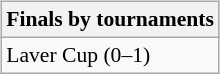<table>
<tr valign=top>
<td><br><table class="wikitable" style=font-size:90%>
<tr>
<th>Finals by tournaments</th>
</tr>
<tr>
<td>Laver Cup (0–1)</td>
</tr>
</table>
</td>
</tr>
</table>
